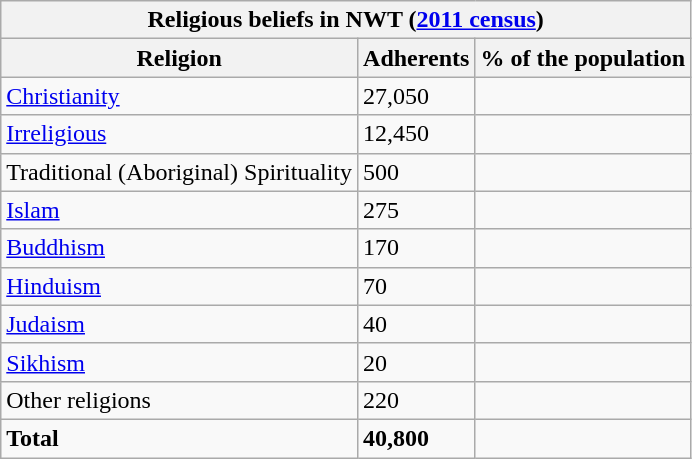<table class="wikitable">
<tr>
<th colspan="3">Religious beliefs in NWT (<a href='#'>2011 census</a>)</th>
</tr>
<tr>
<th>Religion</th>
<th>Adherents</th>
<th>% of the population</th>
</tr>
<tr>
<td><a href='#'>Christianity</a></td>
<td>27,050</td>
<td></td>
</tr>
<tr>
<td><a href='#'>Irreligious</a></td>
<td>12,450</td>
<td></td>
</tr>
<tr>
<td>Traditional (Aboriginal) Spirituality</td>
<td>500</td>
<td></td>
</tr>
<tr>
<td><a href='#'>Islam</a></td>
<td>275</td>
<td></td>
</tr>
<tr>
<td><a href='#'>Buddhism</a></td>
<td>170</td>
<td></td>
</tr>
<tr>
<td><a href='#'>Hinduism</a></td>
<td>70</td>
<td></td>
</tr>
<tr>
<td><a href='#'>Judaism</a></td>
<td>40</td>
<td></td>
</tr>
<tr>
<td><a href='#'>Sikhism</a></td>
<td>20</td>
<td></td>
</tr>
<tr>
<td>Other religions</td>
<td>220</td>
<td></td>
</tr>
<tr>
<td><strong>Total</strong></td>
<td><strong>40,800</strong></td>
<td><strong></strong></td>
</tr>
</table>
